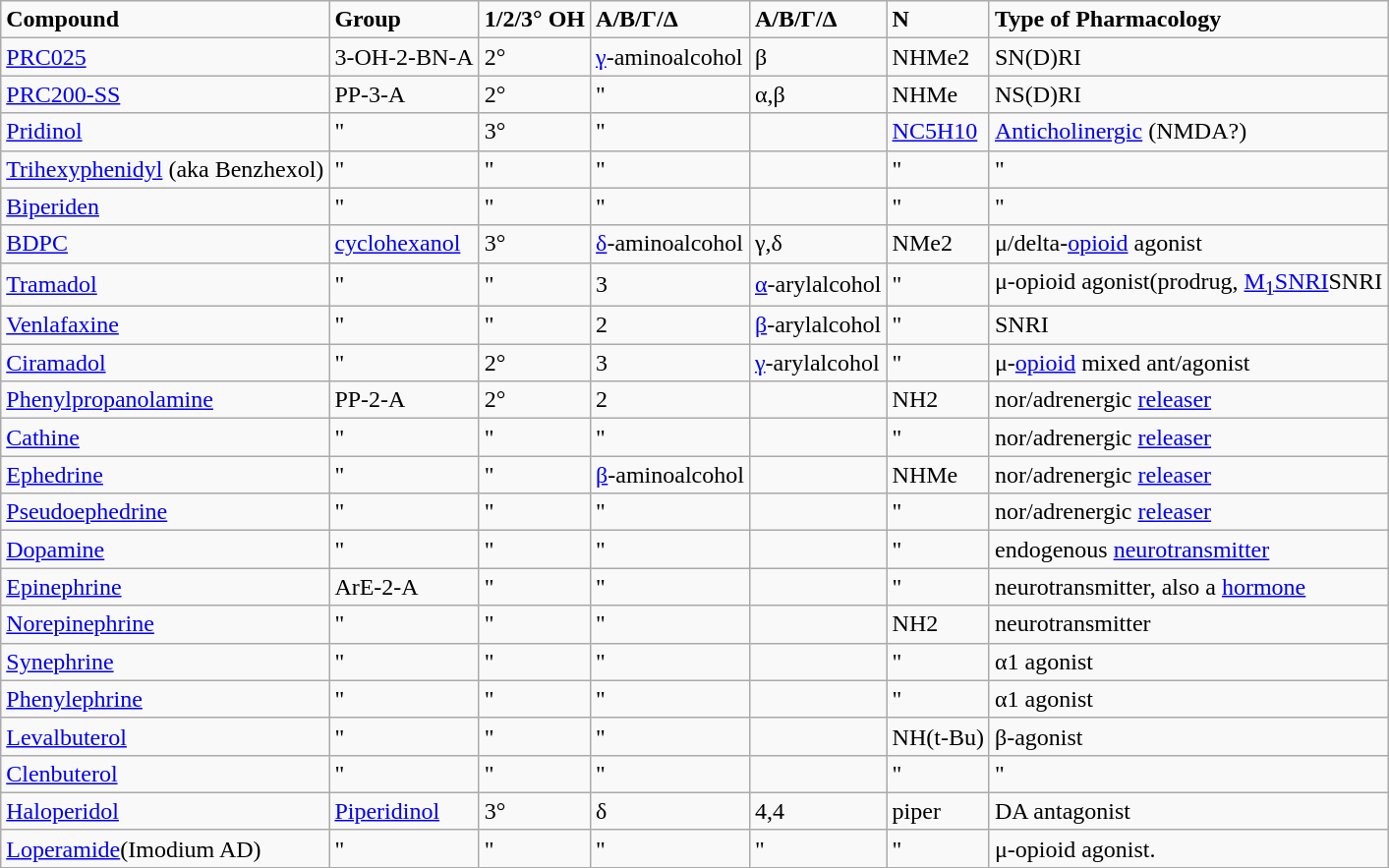<table class="wikitable">
<tr>
<td><strong>Compound</strong></td>
<td><strong>Group</strong></td>
<td><strong>1/2/3° OH</strong></td>
<td><strong>Α/Β/Γ/Δ</strong></td>
<td><strong>Α/Β/Γ/Δ</strong></td>
<td><strong>N</strong></td>
<td><strong>Type of Pharmacology</strong></td>
</tr>
<tr>
<td><a href='#'>PRC025</a></td>
<td>3-OH-2-BN-A</td>
<td>2°</td>
<td><a href='#'>γ</a>-aminoalcohol</td>
<td>β</td>
<td>NHMe2</td>
<td>SN(D)RI</td>
</tr>
<tr>
<td><a href='#'>PRC200-SS</a></td>
<td>PP-3-A</td>
<td>2°</td>
<td>"</td>
<td>α,β</td>
<td>NHMe</td>
<td>NS(D)RI</td>
</tr>
<tr>
<td><a href='#'>Pridinol</a></td>
<td>"</td>
<td>3°</td>
<td>"</td>
<td></td>
<td><a href='#'>NC5H10</a></td>
<td><a href='#'>Anticholinergic</a> (NMDA?)</td>
</tr>
<tr>
<td><a href='#'>Trihexyphenidyl</a> (aka Benzhexol)</td>
<td>"</td>
<td>"</td>
<td>"</td>
<td></td>
<td>"</td>
<td>"</td>
</tr>
<tr>
<td><a href='#'>Biperiden</a></td>
<td>"</td>
<td>"</td>
<td>"</td>
<td></td>
<td>"</td>
<td>"</td>
</tr>
<tr>
<td><a href='#'>BDPC</a></td>
<td><a href='#'>cyclohexanol</a></td>
<td>3°</td>
<td><a href='#'>δ</a>-aminoalcohol</td>
<td>γ,δ</td>
<td>NMe2</td>
<td>μ/delta-<a href='#'>opioid</a> agonist</td>
</tr>
<tr>
<td><a href='#'>Tramadol</a></td>
<td>"</td>
<td>"</td>
<td>3</td>
<td><a href='#'>α</a>-arylalcohol</td>
<td>"</td>
<td>μ-opioid agonist(prodrug, <a href='#'>M<sub>1</sub>SNRI</a>SNRI</td>
</tr>
<tr>
<td><a href='#'>Venlafaxine</a></td>
<td>"</td>
<td>"</td>
<td>2</td>
<td><a href='#'>β</a>-arylalcohol</td>
<td>"</td>
<td>SNRI</td>
</tr>
<tr>
<td><a href='#'>Ciramadol</a></td>
<td>"</td>
<td>2°</td>
<td>3</td>
<td><a href='#'>γ</a>-arylalcohol</td>
<td>"</td>
<td>μ-<a href='#'>opioid</a> mixed ant/agonist</td>
</tr>
<tr>
<td><a href='#'>Phenylpropanolamine</a></td>
<td>PP-2-A</td>
<td>2°</td>
<td>2</td>
<td></td>
<td>NH2</td>
<td>nor/adrenergic <a href='#'>releaser</a></td>
</tr>
<tr>
<td><a href='#'>Cathine</a></td>
<td>"</td>
<td>"</td>
<td>"</td>
<td></td>
<td>"</td>
<td>nor/adrenergic <a href='#'>releaser</a></td>
</tr>
<tr>
<td><a href='#'>Ephedrine</a></td>
<td>"</td>
<td>"</td>
<td><a href='#'>β</a>-aminoalcohol</td>
<td></td>
<td>NHMe</td>
<td>nor/adrenergic <a href='#'>releaser</a></td>
</tr>
<tr>
<td><a href='#'>Pseudoephedrine</a></td>
<td>"</td>
<td>"</td>
<td>"</td>
<td></td>
<td>"</td>
<td>nor/adrenergic <a href='#'>releaser</a></td>
</tr>
<tr>
<td><a href='#'>Dopamine</a></td>
<td>"</td>
<td>"</td>
<td>"</td>
<td></td>
<td>"</td>
<td>endogenous <a href='#'>neurotransmitter</a></td>
</tr>
<tr>
<td><a href='#'>Epinephrine</a></td>
<td>ArE-2-A</td>
<td>"</td>
<td>"</td>
<td></td>
<td>"</td>
<td>neurotransmitter, also a <a href='#'>hormone</a></td>
</tr>
<tr>
<td><a href='#'>Norepinephrine</a></td>
<td>"</td>
<td>"</td>
<td>"</td>
<td></td>
<td>NH2</td>
<td>neurotransmitter</td>
</tr>
<tr>
<td><a href='#'>Synephrine</a></td>
<td>"</td>
<td>"</td>
<td>"</td>
<td></td>
<td>"</td>
<td>α1 agonist</td>
</tr>
<tr>
<td><a href='#'>Phenylephrine</a></td>
<td>"</td>
<td>"</td>
<td>"</td>
<td></td>
<td>"</td>
<td>α1 agonist</td>
</tr>
<tr>
<td><a href='#'>Levalbuterol</a></td>
<td>"</td>
<td>"</td>
<td>"</td>
<td></td>
<td>NH(t-Bu)</td>
<td>β-agonist</td>
</tr>
<tr>
<td><a href='#'>Clenbuterol</a></td>
<td>"</td>
<td>"</td>
<td>"</td>
<td></td>
<td>"</td>
<td>"</td>
</tr>
<tr>
<td><a href='#'>Haloperidol</a></td>
<td><a href='#'>Piperidinol</a></td>
<td>3°</td>
<td>δ</td>
<td>4,4</td>
<td>piper</td>
<td>DA antagonist</td>
</tr>
<tr>
<td><a href='#'>Loperamide</a>(Imodium AD)</td>
<td>"</td>
<td>"</td>
<td>"</td>
<td>"</td>
<td>"</td>
<td>μ-opioid agonist.</td>
</tr>
</table>
